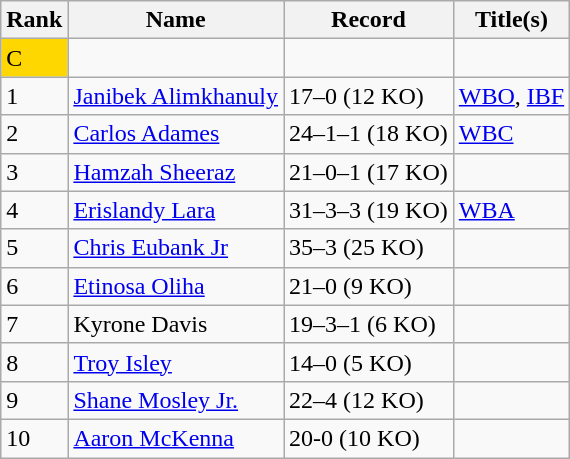<table class="wikitable">
<tr>
<th>Rank</th>
<th>Name</th>
<th>Record</th>
<th>Title(s)</th>
</tr>
<tr>
<td bgcolor=gold>C</td>
<td></td>
<td></td>
<td></td>
</tr>
<tr>
<td>1</td>
<td><a href='#'>Janibek Alimkhanuly</a></td>
<td>17–0 (12 KO)</td>
<td><a href='#'>WBO</a>, <a href='#'>IBF</a></td>
</tr>
<tr>
<td>2</td>
<td><a href='#'>Carlos Adames</a></td>
<td>24–1–1 (18 KO)</td>
<td><a href='#'>WBC</a></td>
</tr>
<tr>
<td>3</td>
<td><a href='#'>Hamzah Sheeraz</a></td>
<td>21–0–1 (17 KO)</td>
<td></td>
</tr>
<tr>
<td>4</td>
<td><a href='#'>Erislandy Lara</a></td>
<td>31–3–3 (19 KO)</td>
<td><a href='#'>WBA</a></td>
</tr>
<tr>
<td>5</td>
<td><a href='#'>Chris Eubank Jr</a></td>
<td>35–3 (25 KO)</td>
<td></td>
</tr>
<tr>
<td>6</td>
<td><a href='#'>Etinosa Oliha</a></td>
<td>21–0 (9 KO)</td>
<td></td>
</tr>
<tr>
<td>7</td>
<td>Kyrone Davis</td>
<td>19–3–1 (6 KO)</td>
<td></td>
</tr>
<tr>
<td>8</td>
<td><a href='#'>Troy Isley</a></td>
<td>14–0 (5 KO)</td>
<td></td>
</tr>
<tr>
<td>9</td>
<td><a href='#'>Shane Mosley Jr.</a></td>
<td>22–4 (12 KO)</td>
<td></td>
</tr>
<tr>
<td>10</td>
<td><a href='#'>Aaron McKenna</a></td>
<td>20-0 (10 KO)</td>
<td></td>
</tr>
</table>
